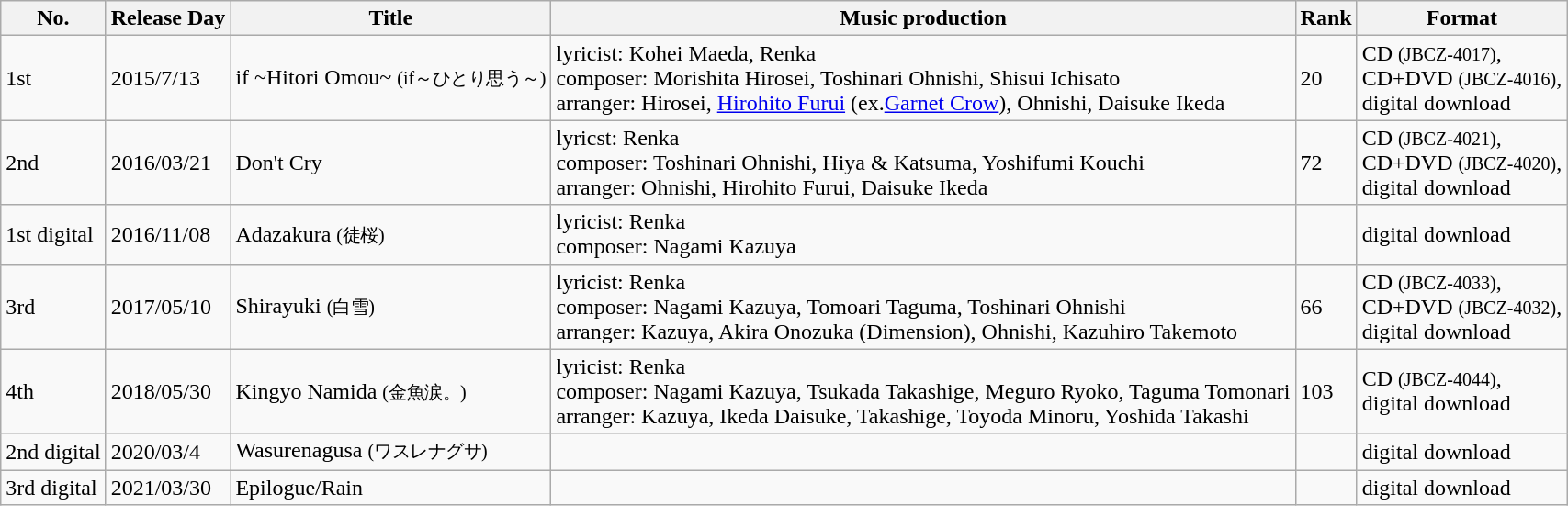<table class="wikitable">
<tr>
<th>No.</th>
<th>Release Day</th>
<th>Title</th>
<th>Music production</th>
<th>Rank</th>
<th>Format</th>
</tr>
<tr>
<td>1st</td>
<td>2015/7/13</td>
<td>if ~Hitori Omou~ <small>(if～ひとり思う～)</small></td>
<td>lyricist: Kohei Maeda, Renka<br> composer: Morishita Hirosei, Toshinari Ohnishi, Shisui Ichisato <br> arranger: Hirosei, <a href='#'>Hirohito Furui</a> (ex.<a href='#'>Garnet Crow</a>), Ohnishi, Daisuke Ikeda</td>
<td>20</td>
<td>CD <small>(JBCZ-4017)</small>, <br> CD+DVD <small>(JBCZ-4016)</small>, <br>digital download</td>
</tr>
<tr>
<td>2nd</td>
<td>2016/03/21</td>
<td>Don't Cry</td>
<td>lyricst: Renka <br> composer: Toshinari Ohnishi, Hiya & Katsuma, Yoshifumi Kouchi <br> arranger: Ohnishi, Hirohito Furui, Daisuke Ikeda</td>
<td>72</td>
<td>CD <small>(JBCZ-4021)</small>, <br> CD+DVD <small>(JBCZ-4020)</small>, <br>digital download</td>
</tr>
<tr>
<td>1st digital</td>
<td>2016/11/08</td>
<td>Adazakura <small>(徒桜)</small></td>
<td>lyricist: Renka <br>composer: Nagami Kazuya</td>
<td></td>
<td>digital download</td>
</tr>
<tr>
<td>3rd</td>
<td>2017/05/10</td>
<td>Shirayuki <small>(白雪)</small></td>
<td>lyricist: Renka<br> composer: Nagami Kazuya, Tomoari Taguma, Toshinari Ohnishi<br> arranger: Kazuya, Akira Onozuka (Dimension), Ohnishi, Kazuhiro Takemoto</td>
<td>66</td>
<td>CD <small>(JBCZ-4033)</small>, <br> CD+DVD <small>(JBCZ-4032)</small>, <br>digital download</td>
</tr>
<tr>
<td>4th</td>
<td>2018/05/30</td>
<td>Kingyo Namida <small>(金魚涙。)</small></td>
<td>lyricist: Renka<br> composer: Nagami Kazuya, Tsukada Takashige, Meguro Ryoko, Taguma Tomonari<br> arranger: Kazuya, Ikeda Daisuke, Takashige, Toyoda Minoru, Yoshida Takashi</td>
<td>103</td>
<td>CD <small>(JBCZ-4044)</small>,<br>digital download</td>
</tr>
<tr>
<td>2nd digital</td>
<td>2020/03/4</td>
<td>Wasurenagusa <small>(ワスレナグサ)</small></td>
<td></td>
<td></td>
<td>digital download</td>
</tr>
<tr>
<td>3rd digital</td>
<td>2021/03/30</td>
<td>Epilogue/Rain</td>
<td></td>
<td></td>
<td>digital download</td>
</tr>
</table>
